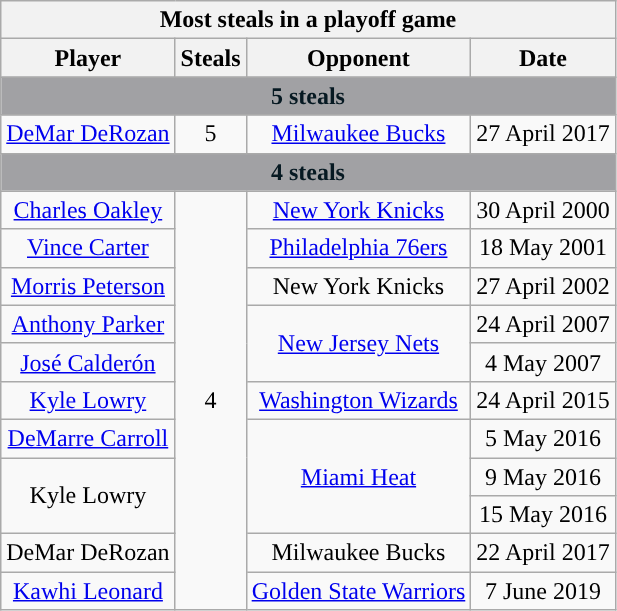<table class="wikitable" style="text-align:center">
<tr>
<th colspan="4">Most steals in a playoff game</th>
</tr>
<tr>
<th>Player</th>
<th>Steals</th>
<th>Opponent</th>
<th>Date</th>
</tr>
<tr>
<th colspan="4" style="text-align:center; background:#A1A1A4; color:#061922;">5 steals</th>
</tr>
<tr>
<td><a href='#'>DeMar DeRozan</a></td>
<td>5</td>
<td><a href='#'>Milwaukee Bucks</a></td>
<td>27 April 2017</td>
</tr>
<tr>
<th colspan="4" style="text-align:center; background:#A1A1A4; color:#061922;">4 steals</th>
</tr>
<tr>
<td><a href='#'>Charles Oakley</a></td>
<td rowspan=11>4</td>
<td><a href='#'>New York Knicks</a></td>
<td>30 April 2000</td>
</tr>
<tr>
<td><a href='#'>Vince Carter</a></td>
<td><a href='#'>Philadelphia 76ers</a></td>
<td>18 May 2001</td>
</tr>
<tr>
<td><a href='#'>Morris Peterson</a></td>
<td>New York Knicks</td>
<td>27 April 2002</td>
</tr>
<tr>
<td><a href='#'>Anthony Parker</a></td>
<td rowspan=2><a href='#'>New Jersey Nets</a></td>
<td>24 April 2007</td>
</tr>
<tr>
<td><a href='#'>José Calderón</a></td>
<td>4 May 2007</td>
</tr>
<tr>
<td><a href='#'>Kyle Lowry</a></td>
<td><a href='#'>Washington Wizards</a></td>
<td>24 April 2015</td>
</tr>
<tr>
<td><a href='#'>DeMarre Carroll</a></td>
<td rowspan=3><a href='#'>Miami Heat</a></td>
<td>5 May 2016</td>
</tr>
<tr>
<td rowspan=2>Kyle Lowry</td>
<td>9 May 2016</td>
</tr>
<tr>
<td>15 May 2016</td>
</tr>
<tr>
<td>DeMar DeRozan</td>
<td>Milwaukee Bucks</td>
<td>22 April 2017</td>
</tr>
<tr>
<td><a href='#'>Kawhi Leonard</a></td>
<td><a href='#'>Golden State Warriors</a></td>
<td>7 June 2019</td>
</tr>
</table>
